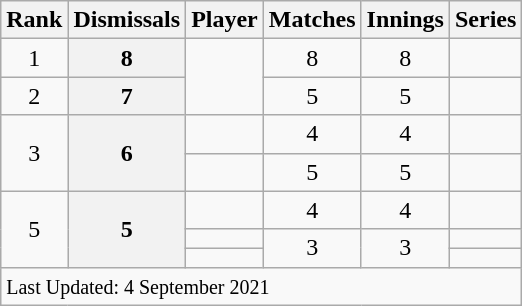<table class="wikitable plainrowheaders sortable">
<tr>
<th scope=col>Rank</th>
<th scope=col>Dismissals</th>
<th scope=col>Player</th>
<th scope=col>Matches</th>
<th scope=col>Innings</th>
<th scope=col>Series</th>
</tr>
<tr>
<td align=center>1</td>
<th scope=row style=text-align:center;>8</th>
<td rowspan=2></td>
<td align=center>8</td>
<td align=center>8</td>
<td></td>
</tr>
<tr>
<td align=center>2</td>
<th scope=row style=text-align:center;>7</th>
<td align=center>5</td>
<td align=center>5</td>
<td></td>
</tr>
<tr>
<td align=center rowspan=2>3</td>
<th scope=row style=text-align:center; rowspan=2>6</th>
<td></td>
<td align=center>4</td>
<td align=center>4</td>
<td></td>
</tr>
<tr>
<td> </td>
<td align=center>5</td>
<td align=center>5</td>
<td></td>
</tr>
<tr>
<td align=center rowspan=3>5</td>
<th scope=row style=text-align:center; rowspan=3>5</th>
<td></td>
<td align=center>4</td>
<td align=center>4</td>
<td></td>
</tr>
<tr>
<td></td>
<td align=center rowspan=2>3</td>
<td align=center rowspan=2>3</td>
<td></td>
</tr>
<tr>
<td> </td>
<td></td>
</tr>
<tr class=sortbottom>
<td colspan=6><small>Last Updated: 4 September 2021</small></td>
</tr>
</table>
